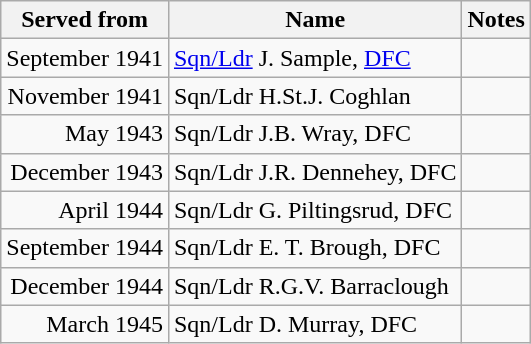<table class="wikitable">
<tr>
<th>Served from</th>
<th>Name</th>
<th>Notes</th>
</tr>
<tr>
<td align="right">September 1941</td>
<td><a href='#'>Sqn/Ldr</a> J. Sample, <a href='#'>DFC</a></td>
<td></td>
</tr>
<tr>
<td align="right">November 1941</td>
<td>Sqn/Ldr H.St.J. Coghlan</td>
<td></td>
</tr>
<tr>
<td align="right">May 1943</td>
<td>Sqn/Ldr J.B. Wray, DFC</td>
<td></td>
</tr>
<tr>
<td align="right">December 1943</td>
<td>Sqn/Ldr J.R. Dennehey, DFC</td>
<td></td>
</tr>
<tr>
<td align="right">April 1944</td>
<td>Sqn/Ldr G. Piltingsrud, DFC</td>
<td></td>
</tr>
<tr>
<td align="right">September 1944</td>
<td>Sqn/Ldr E. T. Brough, DFC</td>
<td></td>
</tr>
<tr>
<td align="right">December 1944</td>
<td>Sqn/Ldr R.G.V. Barraclough</td>
<td></td>
</tr>
<tr>
<td align="right">March 1945</td>
<td>Sqn/Ldr D. Murray, DFC</td>
<td></td>
</tr>
</table>
